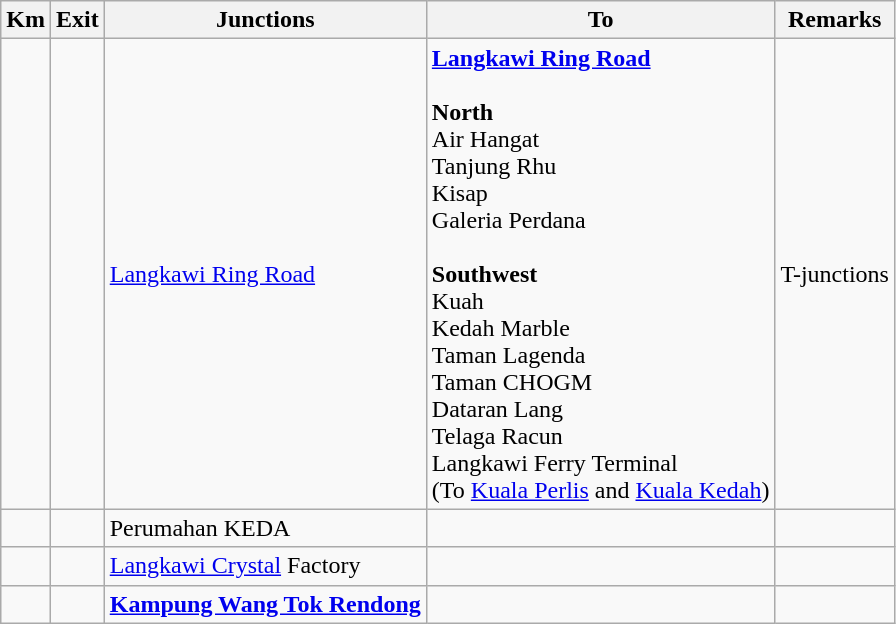<table class="wikitable">
<tr>
<th>Km</th>
<th>Exit</th>
<th>Junctions</th>
<th>To</th>
<th>Remarks</th>
</tr>
<tr>
<td></td>
<td></td>
<td><a href='#'>Langkawi Ring Road</a></td>
<td> <strong><a href='#'>Langkawi Ring Road</a></strong><br><br><strong>North</strong><br> Air Hangat<br> Tanjung Rhu<br> Kisap<br>Galeria Perdana<br><br><strong>Southwest</strong><br> Kuah<br>Kedah Marble<br>Taman Lagenda<br>Taman CHOGM<br>Dataran Lang<br>Telaga Racun<br>Langkawi Ferry Terminal <br>(To <a href='#'>Kuala Perlis</a> and <a href='#'>Kuala Kedah</a>)</td>
<td>T-junctions</td>
</tr>
<tr>
<td></td>
<td></td>
<td>Perumahan KEDA</td>
<td></td>
<td></td>
</tr>
<tr>
<td></td>
<td></td>
<td><a href='#'>Langkawi Crystal</a> Factory</td>
<td></td>
<td></td>
</tr>
<tr>
<td></td>
<td></td>
<td><strong><a href='#'>Kampung Wang Tok Rendong</a></strong></td>
<td></td>
<td></td>
</tr>
</table>
